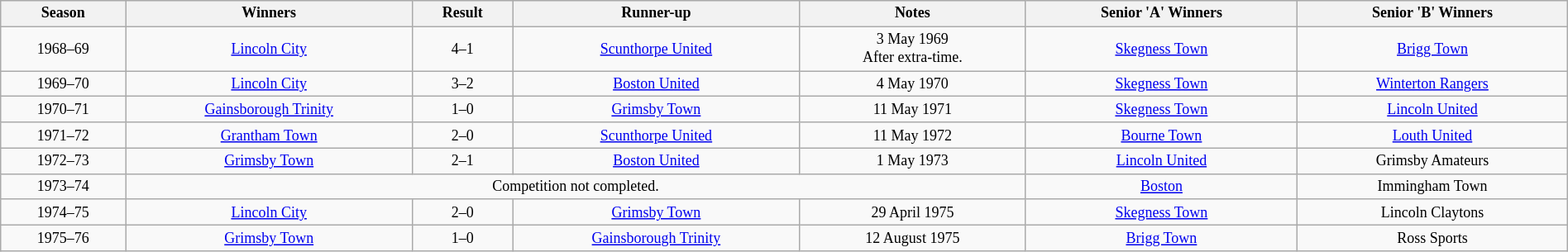<table class="wikitable" style="text-align: center; width: 100%; font-size: 12px">
<tr>
<th>Season</th>
<th>Winners</th>
<th>Result</th>
<th>Runner-up</th>
<th>Notes</th>
<th>Senior 'A' Winners</th>
<th>Senior 'B' Winners</th>
</tr>
<tr>
<td>1968–69</td>
<td><a href='#'>Lincoln City</a></td>
<td>4–1</td>
<td><a href='#'>Scunthorpe United</a></td>
<td>3 May 1969<br>After extra-time.</td>
<td><a href='#'>Skegness Town</a></td>
<td><a href='#'>Brigg Town</a></td>
</tr>
<tr>
<td>1969–70</td>
<td><a href='#'>Lincoln City</a></td>
<td>3–2</td>
<td><a href='#'>Boston United</a></td>
<td>4 May 1970</td>
<td><a href='#'>Skegness Town</a></td>
<td><a href='#'>Winterton Rangers</a></td>
</tr>
<tr>
<td>1970–71</td>
<td><a href='#'>Gainsborough Trinity</a></td>
<td>1–0</td>
<td><a href='#'>Grimsby Town</a></td>
<td>11 May 1971</td>
<td><a href='#'>Skegness Town</a></td>
<td><a href='#'>Lincoln United</a></td>
</tr>
<tr>
<td>1971–72</td>
<td><a href='#'>Grantham Town</a></td>
<td>2–0</td>
<td><a href='#'>Scunthorpe United</a></td>
<td>11 May 1972</td>
<td><a href='#'>Bourne Town</a></td>
<td><a href='#'>Louth United</a></td>
</tr>
<tr>
<td>1972–73</td>
<td><a href='#'>Grimsby Town</a></td>
<td>2–1</td>
<td><a href='#'>Boston United</a></td>
<td>1 May 1973</td>
<td><a href='#'>Lincoln United</a></td>
<td>Grimsby Amateurs</td>
</tr>
<tr>
<td>1973–74</td>
<td colspan=4>Competition not completed.</td>
<td><a href='#'>Boston</a></td>
<td>Immingham Town</td>
</tr>
<tr>
<td>1974–75</td>
<td><a href='#'>Lincoln City</a></td>
<td>2–0</td>
<td><a href='#'>Grimsby Town</a></td>
<td>29 April 1975</td>
<td><a href='#'>Skegness Town</a></td>
<td>Lincoln Claytons</td>
</tr>
<tr>
<td>1975–76</td>
<td><a href='#'>Grimsby Town</a></td>
<td>1–0</td>
<td><a href='#'>Gainsborough Trinity</a></td>
<td>12 August 1975</td>
<td><a href='#'>Brigg Town</a></td>
<td>Ross Sports</td>
</tr>
</table>
